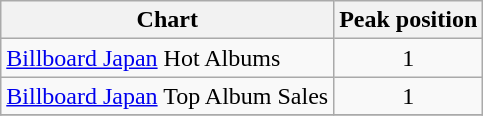<table class="wikitable sortable">
<tr>
<th>Chart</th>
<th>Peak position</th>
</tr>
<tr>
<td><a href='#'>Billboard Japan</a> Hot Albums</td>
<td style="text-align:center;">1</td>
</tr>
<tr>
<td><a href='#'>Billboard Japan</a> Top Album Sales</td>
<td style="text-align:center;">1</td>
</tr>
<tr>
</tr>
</table>
